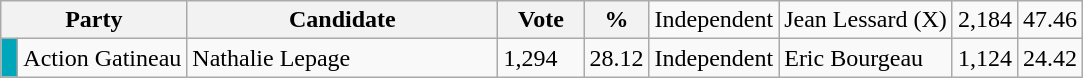<table class="wikitable">
<tr>
<th bgcolor="#DDDDFF" width="100px" colspan="2">Party</th>
<th bgcolor="#DDDDFF" width="200px">Candidate</th>
<th bgcolor="#DDDDFF" width="50px">Vote</th>
<th bgcolor="#DDDDFF" width="30px">%<br></th>
<td>Independent</td>
<td>Jean Lessard (X)</td>
<td>2,184</td>
<td>47.46</td>
</tr>
<tr>
<td bgcolor=#00a7ba> </td>
<td>Action Gatineau</td>
<td>Nathalie Lepage</td>
<td>1,294</td>
<td>28.12<br></td>
<td>Independent</td>
<td>Eric Bourgeau</td>
<td>1,124</td>
<td>24.42</td>
</tr>
</table>
